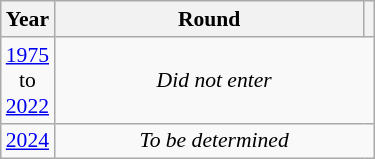<table class="wikitable" style="text-align: center; font-size:90%">
<tr>
<th>Year</th>
<th style="width:200px">Round</th>
<th></th>
</tr>
<tr>
<td><a href='#'>1975</a><br>to<br><a href='#'>2022</a></td>
<td colspan="2"><em>Did not enter</em></td>
</tr>
<tr>
<td><a href='#'>2024</a></td>
<td colspan="2"><em>To be determined</em></td>
</tr>
</table>
